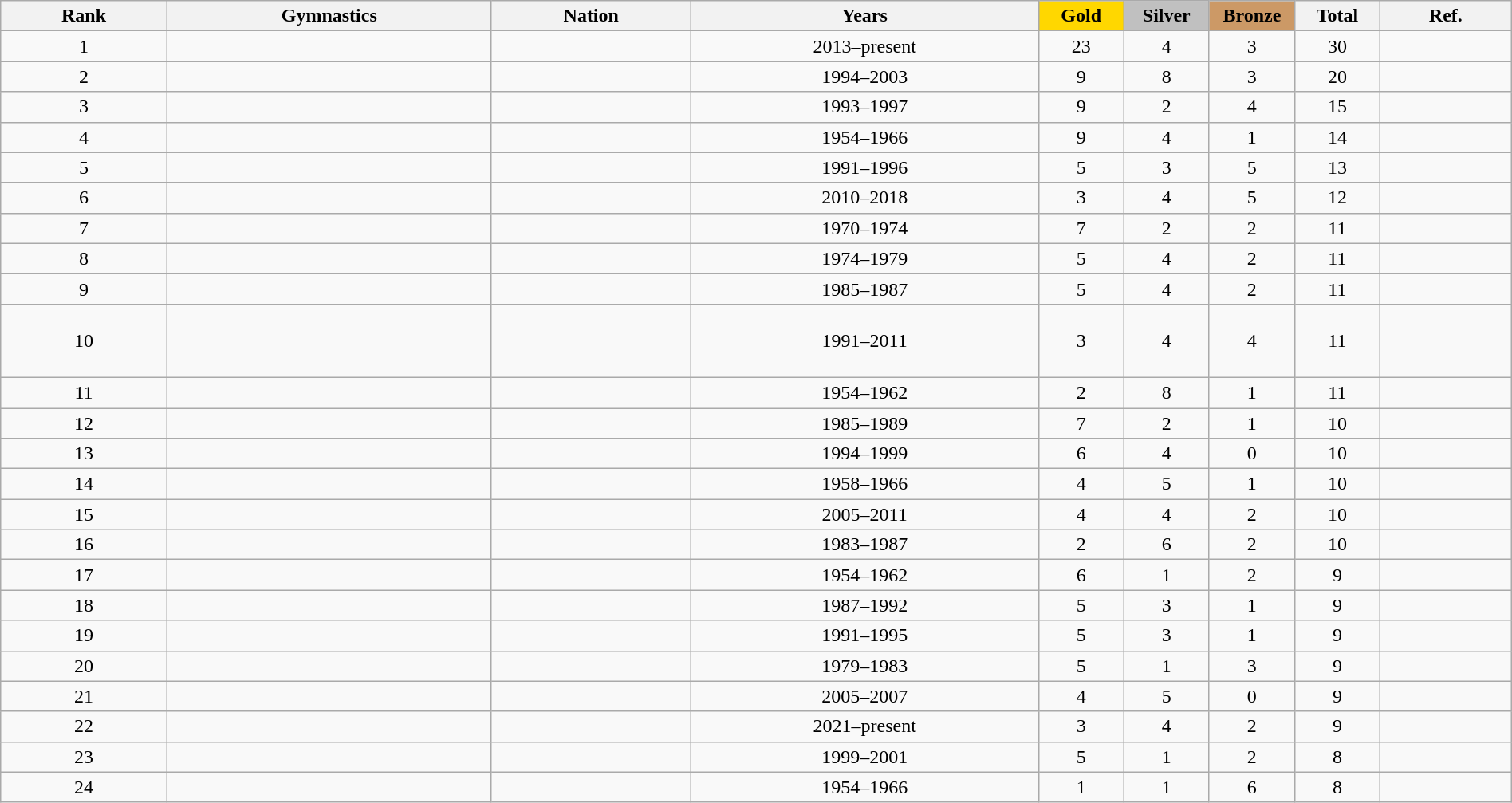<table class="wikitable sortable" width=100% style="text-align:center;">
<tr>
<th>Rank</th>
<th>Gymnastics</th>
<th>Nation</th>
<th>Years</th>
<th style="background-color:gold; width:4.0em; font-weight:bold;">Gold</th>
<th style="background-color:silver; width:4.0em; font-weight:bold;">Silver</th>
<th style="background-color:#cc9966; width:4.0em; font-weight:bold;">Bronze</th>
<th style="width:4.0em;">Total</th>
<th class="unsortable">Ref.</th>
</tr>
<tr>
<td>1</td>
<td style="text-align:left"></td>
<td style="text-align:left"></td>
<td>2013–present</td>
<td>23</td>
<td>4</td>
<td>3</td>
<td>30</td>
<td></td>
</tr>
<tr>
<td>2</td>
<td style="text-align:left"></td>
<td style="text-align:left"></td>
<td>1994–2003</td>
<td>9</td>
<td>8</td>
<td>3</td>
<td>20</td>
<td></td>
</tr>
<tr>
<td>3</td>
<td style="text-align:left"></td>
<td style="text-align:left"></td>
<td>1993–1997</td>
<td>9</td>
<td>2</td>
<td>4</td>
<td>15</td>
<td></td>
</tr>
<tr>
<td>4</td>
<td style="text-align:left"></td>
<td style="text-align:left"></td>
<td>1954–1966</td>
<td>9</td>
<td>4</td>
<td>1</td>
<td>14</td>
<td></td>
</tr>
<tr>
<td>5</td>
<td style="text-align:left"></td>
<td style="text-align:left"></td>
<td>1991–1996</td>
<td>5</td>
<td>3</td>
<td>5</td>
<td>13</td>
<td></td>
</tr>
<tr>
<td>6</td>
<td style="text-align:left"></td>
<td style="text-align:left"></td>
<td>2010–2018</td>
<td>3</td>
<td>4</td>
<td>5</td>
<td>12</td>
<td></td>
</tr>
<tr>
<td>7</td>
<td style="text-align:left"></td>
<td style="text-align:left"></td>
<td>1970–1974</td>
<td>7</td>
<td>2</td>
<td>2</td>
<td>11</td>
<td></td>
</tr>
<tr>
<td>8</td>
<td style="text-align:left"></td>
<td style="text-align:left"></td>
<td>1974–1979</td>
<td>5</td>
<td>4</td>
<td>2</td>
<td>11</td>
<td></td>
</tr>
<tr>
<td>9</td>
<td style="text-align:left"></td>
<td style="text-align:left"></td>
<td>1985–1987</td>
<td>5</td>
<td>4</td>
<td>2</td>
<td>11</td>
<td></td>
</tr>
<tr>
<td>10</td>
<td style="text-align:left"></td>
<td style="text-align:left"><br><br><br></td>
<td>1991–2011</td>
<td>3</td>
<td>4</td>
<td>4</td>
<td>11</td>
<td></td>
</tr>
<tr>
<td>11</td>
<td style="text-align:left"></td>
<td style="text-align:left"></td>
<td>1954–1962</td>
<td>2</td>
<td>8</td>
<td>1</td>
<td>11</td>
<td></td>
</tr>
<tr>
<td>12</td>
<td style="text-align:left"></td>
<td style="text-align:left"></td>
<td>1985–1989</td>
<td>7</td>
<td>2</td>
<td>1</td>
<td>10</td>
<td></td>
</tr>
<tr>
<td>13</td>
<td style="text-align:left"></td>
<td style="text-align:left"></td>
<td>1994–1999</td>
<td>6</td>
<td>4</td>
<td>0</td>
<td>10</td>
<td></td>
</tr>
<tr>
<td>14</td>
<td style="text-align:left"></td>
<td style="text-align:left"></td>
<td>1958–1966</td>
<td>4</td>
<td>5</td>
<td>1</td>
<td>10</td>
<td></td>
</tr>
<tr>
<td>15</td>
<td style="text-align:left"></td>
<td style="text-align:left"></td>
<td>2005–2011</td>
<td>4</td>
<td>4</td>
<td>2</td>
<td>10</td>
<td></td>
</tr>
<tr>
<td>16</td>
<td style="text-align:left"></td>
<td style="text-align:left"></td>
<td>1983–1987</td>
<td>2</td>
<td>6</td>
<td>2</td>
<td>10</td>
<td></td>
</tr>
<tr>
<td>17</td>
<td style="text-align:left"></td>
<td style="text-align:left"></td>
<td>1954–1962</td>
<td>6</td>
<td>1</td>
<td>2</td>
<td>9</td>
<td></td>
</tr>
<tr>
<td>18</td>
<td style="text-align:left"></td>
<td style="text-align:left"><br></td>
<td>1987–1992</td>
<td>5</td>
<td>3</td>
<td>1</td>
<td>9</td>
<td></td>
</tr>
<tr>
<td>19</td>
<td style="text-align:left"></td>
<td style="text-align:left"></td>
<td>1991–1995</td>
<td>5</td>
<td>3</td>
<td>1</td>
<td>9</td>
<td></td>
</tr>
<tr>
<td>20</td>
<td style="text-align:left"></td>
<td style="text-align:left"></td>
<td>1979–1983</td>
<td>5</td>
<td>1</td>
<td>3</td>
<td>9</td>
<td></td>
</tr>
<tr>
<td>21</td>
<td style="text-align:left"></td>
<td style="text-align:left"></td>
<td>2005–2007</td>
<td>4</td>
<td>5</td>
<td>0</td>
<td>9</td>
<td></td>
</tr>
<tr>
<td>22</td>
<td style="text-align:left"></td>
<td style="text-align:left"></td>
<td>2021–present</td>
<td>3</td>
<td>4</td>
<td>2</td>
<td>9</td>
<td></td>
</tr>
<tr>
<td>23</td>
<td style="text-align:left"></td>
<td style="text-align:left"></td>
<td>1999–2001</td>
<td>5</td>
<td>1</td>
<td>2</td>
<td>8</td>
<td></td>
</tr>
<tr>
<td>24</td>
<td style="text-align:left"></td>
<td style="text-align:left"></td>
<td>1954–1966</td>
<td>1</td>
<td>1</td>
<td>6</td>
<td>8</td>
<td></td>
</tr>
</table>
